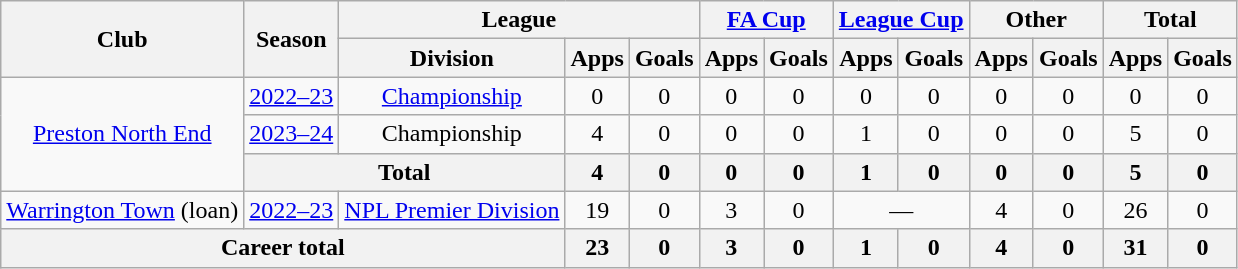<table class="wikitable" style="text-align: center">
<tr>
<th rowspan="2">Club</th>
<th rowspan="2">Season</th>
<th colspan="3">League</th>
<th colspan="2"><a href='#'>FA Cup</a></th>
<th colspan="2"><a href='#'>League Cup</a></th>
<th colspan="2">Other</th>
<th colspan="2">Total</th>
</tr>
<tr>
<th>Division</th>
<th>Apps</th>
<th>Goals</th>
<th>Apps</th>
<th>Goals</th>
<th>Apps</th>
<th>Goals</th>
<th>Apps</th>
<th>Goals</th>
<th>Apps</th>
<th>Goals</th>
</tr>
<tr>
<td rowspan="3"><a href='#'>Preston North End</a></td>
<td><a href='#'>2022–23</a></td>
<td><a href='#'>Championship</a></td>
<td>0</td>
<td>0</td>
<td>0</td>
<td>0</td>
<td>0</td>
<td>0</td>
<td>0</td>
<td>0</td>
<td>0</td>
<td>0</td>
</tr>
<tr>
<td><a href='#'>2023–24</a></td>
<td>Championship</td>
<td>4</td>
<td>0</td>
<td>0</td>
<td>0</td>
<td>1</td>
<td>0</td>
<td>0</td>
<td>0</td>
<td>5</td>
<td>0</td>
</tr>
<tr>
<th colspan="2">Total</th>
<th>4</th>
<th>0</th>
<th>0</th>
<th>0</th>
<th>1</th>
<th>0</th>
<th>0</th>
<th>0</th>
<th>5</th>
<th>0</th>
</tr>
<tr>
<td><a href='#'>Warrington Town</a> (loan)</td>
<td><a href='#'>2022–23</a></td>
<td><a href='#'>NPL Premier Division</a></td>
<td>19</td>
<td>0</td>
<td>3</td>
<td>0</td>
<td colspan="2">—</td>
<td>4</td>
<td>0</td>
<td>26</td>
<td>0</td>
</tr>
<tr>
<th colspan="3">Career total</th>
<th>23</th>
<th>0</th>
<th>3</th>
<th>0</th>
<th>1</th>
<th>0</th>
<th>4</th>
<th>0</th>
<th>31</th>
<th>0</th>
</tr>
</table>
